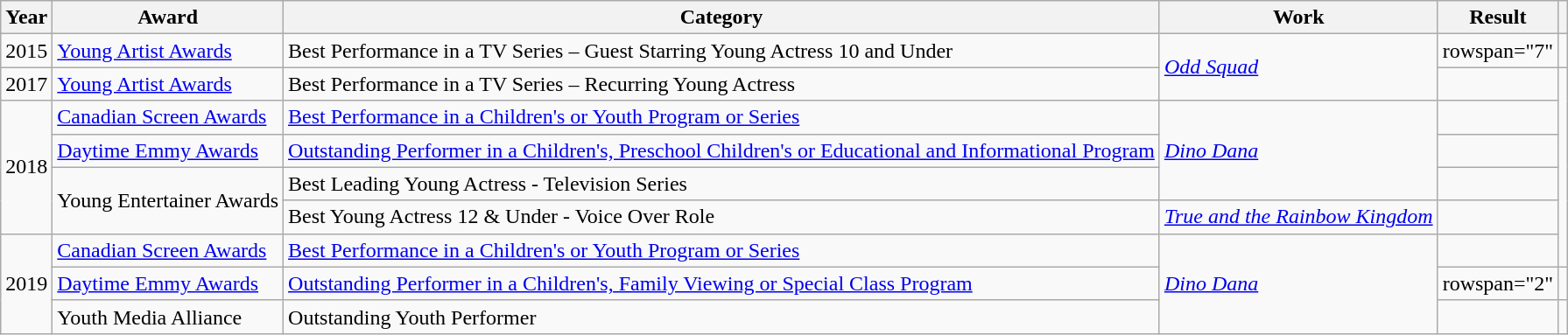<table class="wikitable">
<tr>
<th>Year</th>
<th>Award</th>
<th>Category</th>
<th>Work</th>
<th>Result</th>
<th></th>
</tr>
<tr>
<td>2015</td>
<td><a href='#'>Young Artist Awards</a></td>
<td>Best Performance in a TV Series – Guest Starring Young Actress 10 and Under</td>
<td rowspan="2"><em><a href='#'>Odd Squad</a></em></td>
<td>rowspan="7" </td>
<td></td>
</tr>
<tr>
<td>2017</td>
<td><a href='#'>Young Artist Awards</a></td>
<td>Best Performance in a TV Series – Recurring Young Actress</td>
<td></td>
</tr>
<tr>
<td rowspan="4">2018</td>
<td><a href='#'>Canadian Screen Awards</a></td>
<td><a href='#'>Best Performance in a Children's or Youth Program or Series</a></td>
<td rowspan="3"><em><a href='#'>Dino Dana</a></em></td>
<td></td>
</tr>
<tr>
<td><a href='#'>Daytime Emmy Awards</a></td>
<td><a href='#'>Outstanding Performer in a Children's, Preschool Children's or Educational and Informational Program</a></td>
<td></td>
</tr>
<tr>
<td rowspan="2">Young Entertainer Awards</td>
<td>Best Leading Young Actress - Television Series</td>
<td></td>
</tr>
<tr>
<td>Best Young Actress 12 & Under - Voice Over Role</td>
<td><em><a href='#'>True and the Rainbow Kingdom</a></em></td>
<td></td>
</tr>
<tr>
<td rowspan="3">2019</td>
<td><a href='#'>Canadian Screen Awards</a></td>
<td><a href='#'>Best Performance in a Children's or Youth Program or Series</a></td>
<td rowspan="3"><em><a href='#'>Dino Dana</a></em></td>
<td></td>
</tr>
<tr>
<td><a href='#'>Daytime Emmy Awards</a></td>
<td><a href='#'>Outstanding Performer in a Children's, Family Viewing or Special Class Program</a></td>
<td>rowspan="2" </td>
<td></td>
</tr>
<tr>
<td>Youth Media Alliance</td>
<td>Outstanding Youth Performer</td>
<td></td>
</tr>
</table>
